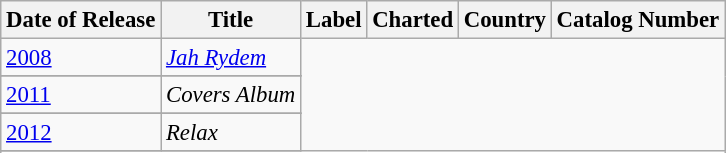<table class="wikitable" style="font-size: 95%;">
<tr>
<th>Date of Release</th>
<th>Title</th>
<th>Label</th>
<th>Charted</th>
<th>Country</th>
<th>Catalog Number</th>
</tr>
<tr>
<td><a href='#'>2008</a></td>
<td><em><a href='#'>Jah Rydem</a></em></td>
</tr>
<tr>
</tr>
<tr>
</tr>
<tr>
</tr>
<tr>
</tr>
<tr>
</tr>
<tr>
<td><a href='#'>2011</a></td>
<td><em>Covers Album</em></td>
</tr>
<tr>
</tr>
<tr>
</tr>
<tr>
</tr>
<tr>
</tr>
<tr>
</tr>
<tr>
<td><a href='#'>2012</a></td>
<td><em>Relax</em></td>
</tr>
<tr>
</tr>
<tr>
</tr>
<tr>
</tr>
<tr>
</tr>
<tr>
</tr>
</table>
